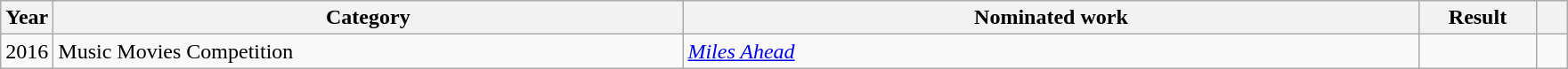<table class=wikitable>
<tr>
<th scope="col" style="width:1em;">Year</th>
<th scope="col" style="width:29em;">Category</th>
<th scope="col" style="width:34em;">Nominated work</th>
<th scope="col" style="width:5em;">Result</th>
<th scope="col" style="width:1em;"></th>
</tr>
<tr>
<td Scope=row, style="text-align:center;" rowspan="1">2016</td>
<td>Music Movies Competition</td>
<td><em><a href='#'>Miles Ahead</a></em></td>
<td></td>
<td style="text-align:center;"></td>
</tr>
</table>
